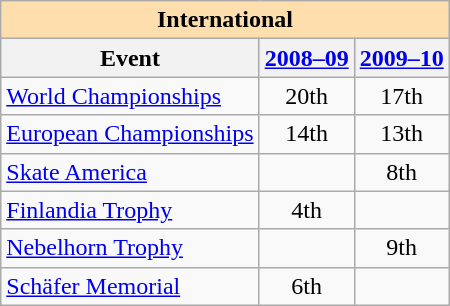<table class="wikitable" style="text-align:center">
<tr>
<th style="background-color: #ffdead; " colspan=3 align=center>International</th>
</tr>
<tr>
<th>Event</th>
<th><a href='#'>2008–09</a></th>
<th><a href='#'>2009–10</a></th>
</tr>
<tr>
<td align=left><a href='#'>World Championships</a></td>
<td>20th</td>
<td>17th</td>
</tr>
<tr>
<td align=left><a href='#'>European Championships</a></td>
<td>14th</td>
<td>13th</td>
</tr>
<tr>
<td align=left> <a href='#'>Skate America</a></td>
<td></td>
<td>8th</td>
</tr>
<tr>
<td align=left><a href='#'>Finlandia Trophy</a></td>
<td>4th</td>
<td></td>
</tr>
<tr>
<td align=left><a href='#'>Nebelhorn Trophy</a></td>
<td></td>
<td>9th</td>
</tr>
<tr>
<td align=left><a href='#'>Schäfer Memorial</a></td>
<td>6th</td>
<td></td>
</tr>
</table>
